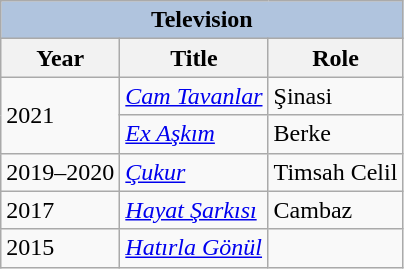<table class="wikitable">
<tr>
<th colspan="3" style="background:LightSteelBlue">Television</th>
</tr>
<tr>
<th>Year</th>
<th>Title</th>
<th>Role</th>
</tr>
<tr>
<td rowspan=2>2021</td>
<td><em><a href='#'>Cam Tavanlar</a></em></td>
<td>Şinasi</td>
</tr>
<tr>
<td><em><a href='#'>Ex Aşkım</a></em></td>
<td>Berke</td>
</tr>
<tr>
<td>2019–2020</td>
<td><em><a href='#'>Çukur</a></em></td>
<td>Timsah Celil</td>
</tr>
<tr>
<td>2017</td>
<td><em><a href='#'>Hayat Şarkısı</a></em></td>
<td>Cambaz</td>
</tr>
<tr>
<td>2015</td>
<td><em><a href='#'>Hatırla Gönül</a></em></td>
<td></td>
</tr>
</table>
